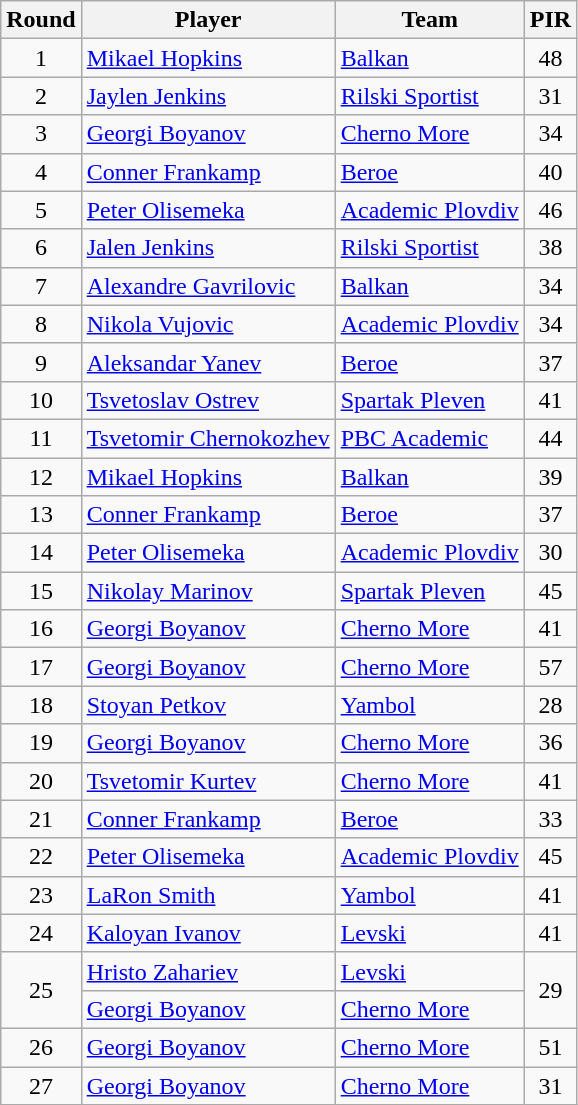<table class="wikitable sortable" style="text-align: center;">
<tr>
<th>Round</th>
<th>Player</th>
<th>Team</th>
<th>PIR</th>
</tr>
<tr>
<td>1</td>
<td style="text-align:left;"> <a href='#'>Mikael Hopkins</a></td>
<td style="text-align:left;"><a href='#'>Balkan</a></td>
<td>48</td>
</tr>
<tr>
<td>2</td>
<td style="text-align:left;"> <a href='#'>Jaylen Jenkins</a></td>
<td style="text-align:left;"><a href='#'>Rilski Sportist</a></td>
<td>31</td>
</tr>
<tr>
<td>3</td>
<td style="text-align:left;"> <a href='#'>Georgi Boyanov</a></td>
<td style="text-align:left;"><a href='#'>Cherno More</a></td>
<td>34</td>
</tr>
<tr>
<td>4</td>
<td style="text-align:left;"> <a href='#'>Conner Frankamp</a></td>
<td style="text-align:left;"><a href='#'>Beroe</a></td>
<td>40</td>
</tr>
<tr>
<td>5</td>
<td style="text-align:left;"> <a href='#'>Peter Olisemeka</a></td>
<td style="text-align:left;"><a href='#'>Academic Plovdiv</a></td>
<td>46</td>
</tr>
<tr>
<td>6</td>
<td style="text-align:left;"> <a href='#'>Jalen Jenkins</a></td>
<td style="text-align:left;"><a href='#'>Rilski Sportist</a></td>
<td>38</td>
</tr>
<tr>
<td>7</td>
<td style="text-align:left;"> <a href='#'>Alexandre Gavrilovic</a></td>
<td style="text-align:left;"><a href='#'>Balkan</a></td>
<td>34</td>
</tr>
<tr>
<td>8</td>
<td style="text-align:left;"> <a href='#'>Nikola Vujovic</a></td>
<td style="text-align:left;"><a href='#'>Academic Plovdiv</a></td>
<td>34</td>
</tr>
<tr>
<td>9</td>
<td style="text-align:left;"> <a href='#'>Aleksandar Yanev</a></td>
<td style="text-align:left;"><a href='#'>Beroe</a></td>
<td>37</td>
</tr>
<tr>
<td>10</td>
<td style="text-align:left;"> <a href='#'>Tsvetoslav Ostrev</a></td>
<td style="text-align:left;"><a href='#'>Spartak Pleven</a></td>
<td>41</td>
</tr>
<tr>
<td>11</td>
<td style="text-align:left;"> <a href='#'>Tsvetomir Chernokozhev</a></td>
<td style="text-align:left;"><a href='#'>PBC Academic</a></td>
<td>44</td>
</tr>
<tr>
<td>12</td>
<td style="text-align:left;"> <a href='#'>Mikael Hopkins</a></td>
<td style="text-align:left;"><a href='#'>Balkan</a></td>
<td>39</td>
</tr>
<tr>
<td>13</td>
<td style="text-align:left;"> <a href='#'>Conner Frankamp</a></td>
<td style="text-align:left;"><a href='#'>Beroe</a></td>
<td>37</td>
</tr>
<tr>
<td>14</td>
<td style="text-align:left;"> <a href='#'>Peter Olisemeka</a></td>
<td style="text-align:left;"><a href='#'>Academic Plovdiv</a></td>
<td>30</td>
</tr>
<tr>
<td>15</td>
<td style="text-align:left;"> <a href='#'>Nikolay Marinov</a></td>
<td style="text-align:left;"><a href='#'>Spartak Pleven</a></td>
<td>45</td>
</tr>
<tr>
<td>16</td>
<td style="text-align:left;"> <a href='#'>Georgi Boyanov</a></td>
<td style="text-align:left;"><a href='#'>Cherno More</a></td>
<td>41</td>
</tr>
<tr>
<td>17</td>
<td style="text-align:left;"> <a href='#'>Georgi Boyanov</a></td>
<td style="text-align:left;"><a href='#'>Cherno More</a></td>
<td>57</td>
</tr>
<tr>
<td>18</td>
<td style="text-align:left;"> <a href='#'>Stoyan Petkov</a></td>
<td style="text-align:left;"><a href='#'>Yambol</a></td>
<td>28</td>
</tr>
<tr>
<td>19</td>
<td style="text-align:left;"> <a href='#'>Georgi Boyanov</a></td>
<td style="text-align:left;"><a href='#'>Cherno More</a></td>
<td>36</td>
</tr>
<tr>
<td>20</td>
<td style="text-align:left;"> <a href='#'>Tsvetomir Kurtev</a></td>
<td style="text-align:left;"><a href='#'>Cherno More</a></td>
<td>41</td>
</tr>
<tr>
<td>21</td>
<td style="text-align:left;"> <a href='#'>Conner Frankamp</a></td>
<td style="text-align:left;"><a href='#'>Beroe</a></td>
<td>33</td>
</tr>
<tr>
<td>22</td>
<td style="text-align:left;"> <a href='#'>Peter Olisemeka</a></td>
<td style="text-align:left;"><a href='#'>Academic Plovdiv</a></td>
<td>45</td>
</tr>
<tr>
<td>23</td>
<td style="text-align:left;"> <a href='#'>LaRon Smith</a></td>
<td style="text-align:left;"><a href='#'>Yambol</a></td>
<td>41</td>
</tr>
<tr>
<td>24</td>
<td style="text-align:left;"> <a href='#'>Kaloyan Ivanov</a></td>
<td style="text-align:left;"><a href='#'>Levski</a></td>
<td>41</td>
</tr>
<tr>
<td rowspan=2>25</td>
<td style="text-align:left;"> <a href='#'>Hristo Zahariev</a></td>
<td style="text-align:left;"><a href='#'>Levski</a></td>
<td rowspan=2>29</td>
</tr>
<tr>
<td style="text-align:left;"> <a href='#'>Georgi Boyanov</a></td>
<td style="text-align:left;"><a href='#'>Cherno More</a></td>
</tr>
<tr>
<td>26</td>
<td style="text-align:left;"> <a href='#'>Georgi Boyanov</a></td>
<td style="text-align:left;"><a href='#'>Cherno More</a></td>
<td>51</td>
</tr>
<tr>
<td>27</td>
<td style="text-align:left;"> <a href='#'>Georgi Boyanov</a></td>
<td style="text-align:left;"><a href='#'>Cherno More</a></td>
<td>31</td>
</tr>
<tr>
</tr>
</table>
